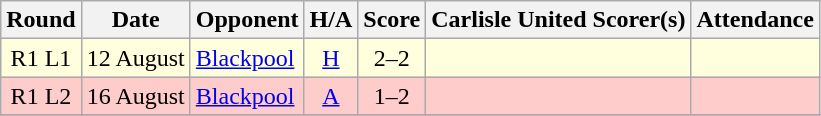<table class="wikitable" style="text-align:center">
<tr>
<th>Round</th>
<th>Date</th>
<th>Opponent</th>
<th>H/A</th>
<th>Score</th>
<th>Carlisle United Scorer(s)</th>
<th>Attendance</th>
</tr>
<tr bgcolor=#ffffdd>
<td>R1 L1</td>
<td align=left>12 August</td>
<td align=left><a href='#'>Blackpool</a></td>
<td><a href='#'>H</a></td>
<td>2–2</td>
<td align=left></td>
<td></td>
</tr>
<tr bgcolor=#FFCCCC>
<td>R1 L2</td>
<td align=left>16 August</td>
<td align=left><a href='#'>Blackpool</a></td>
<td><a href='#'>A</a></td>
<td>1–2</td>
<td align=left></td>
<td></td>
</tr>
<tr>
</tr>
</table>
